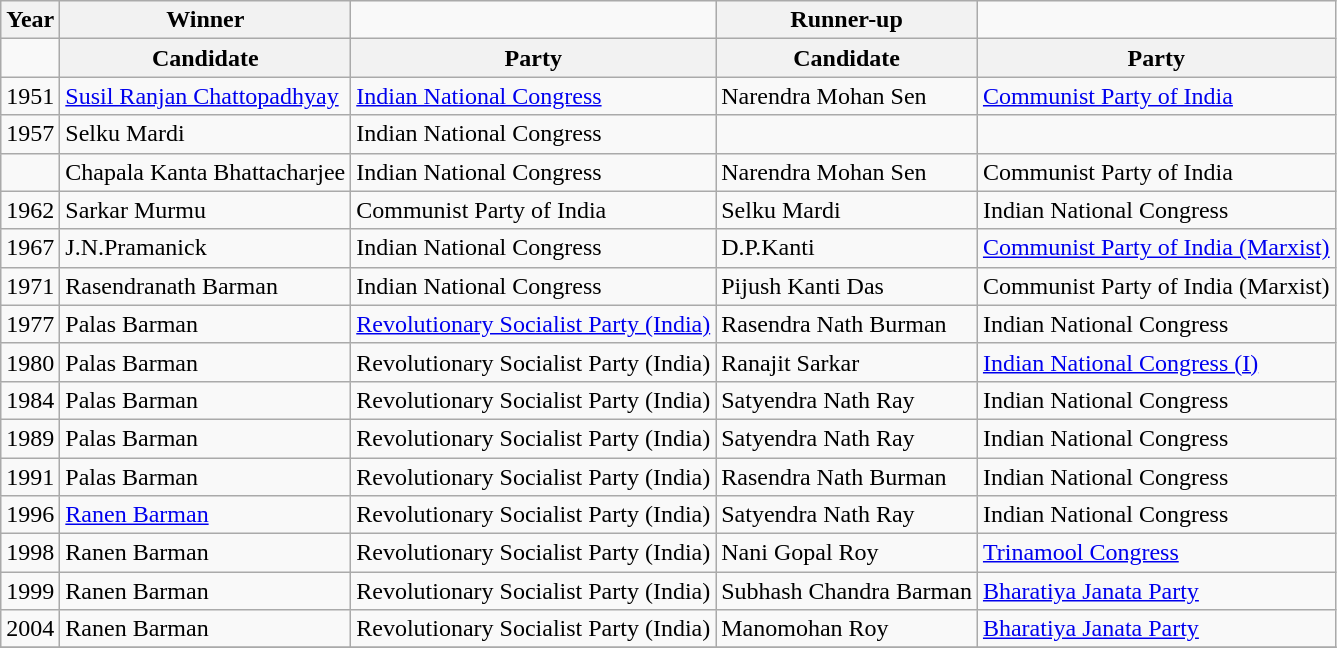<table class="wikitable sortable">
<tr>
<th>Year</th>
<th>Winner</th>
<td></td>
<th>Runner-up</th>
</tr>
<tr>
<td></td>
<th>Candidate</th>
<th>Party</th>
<th>Candidate</th>
<th>Party</th>
</tr>
<tr>
<td>1951</td>
<td><a href='#'>Susil Ranjan Chattopadhyay</a></td>
<td><a href='#'>Indian National Congress</a></td>
<td>Narendra Mohan Sen</td>
<td><a href='#'>Communist Party of India</a></td>
</tr>
<tr>
<td>1957</td>
<td>Selku Mardi</td>
<td>Indian National Congress</td>
<td></td>
<td></td>
</tr>
<tr>
<td></td>
<td>Chapala Kanta Bhattacharjee</td>
<td>Indian National Congress</td>
<td>Narendra Mohan Sen</td>
<td>Communist Party of India</td>
</tr>
<tr>
<td>1962</td>
<td>Sarkar Murmu</td>
<td>Communist Party of India</td>
<td>Selku Mardi</td>
<td>Indian National Congress</td>
</tr>
<tr>
<td>1967</td>
<td>J.N.Pramanick</td>
<td>Indian National Congress</td>
<td>D.P.Kanti</td>
<td><a href='#'>Communist Party of India (Marxist)</a></td>
</tr>
<tr>
<td>1971</td>
<td>Rasendranath Barman</td>
<td>Indian National Congress</td>
<td>Pijush Kanti Das</td>
<td>Communist Party of India (Marxist)</td>
</tr>
<tr>
<td>1977</td>
<td>Palas Barman</td>
<td><a href='#'>Revolutionary Socialist Party (India)</a></td>
<td>Rasendra Nath Burman</td>
<td>Indian National Congress</td>
</tr>
<tr>
<td>1980</td>
<td>Palas Barman</td>
<td>Revolutionary Socialist Party (India)</td>
<td>Ranajit Sarkar</td>
<td><a href='#'>Indian National Congress (I)</a></td>
</tr>
<tr>
<td>1984</td>
<td>Palas Barman</td>
<td>Revolutionary Socialist Party (India)</td>
<td>Satyendra Nath Ray</td>
<td>Indian National Congress</td>
</tr>
<tr>
<td>1989</td>
<td>Palas Barman</td>
<td>Revolutionary Socialist Party (India)</td>
<td>Satyendra Nath Ray</td>
<td>Indian National Congress</td>
</tr>
<tr>
<td>1991</td>
<td>Palas Barman</td>
<td>Revolutionary Socialist Party (India)</td>
<td>Rasendra Nath Burman</td>
<td>Indian National Congress</td>
</tr>
<tr>
<td>1996</td>
<td><a href='#'>Ranen Barman</a></td>
<td>Revolutionary Socialist Party (India)</td>
<td>Satyendra Nath Ray</td>
<td>Indian National Congress</td>
</tr>
<tr>
<td>1998</td>
<td>Ranen Barman</td>
<td>Revolutionary Socialist Party (India)</td>
<td>Nani Gopal Roy</td>
<td><a href='#'>Trinamool Congress</a></td>
</tr>
<tr>
<td>1999</td>
<td>Ranen Barman</td>
<td>Revolutionary Socialist Party (India)</td>
<td>Subhash Chandra Barman</td>
<td><a href='#'>Bharatiya Janata Party</a></td>
</tr>
<tr>
<td>2004</td>
<td>Ranen Barman</td>
<td>Revolutionary Socialist Party (India)</td>
<td>Manomohan Roy</td>
<td><a href='#'>Bharatiya Janata Party</a></td>
</tr>
<tr>
</tr>
</table>
